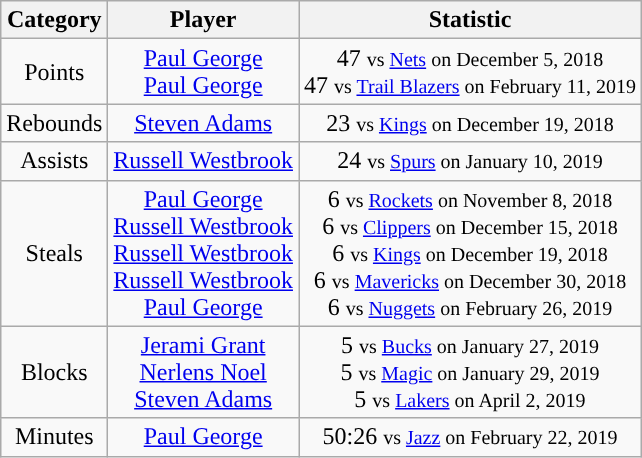<table class="wikitable sortable sortable" style="text-align: center">
<tr>
<th>Category</th>
<th>Player</th>
<th>Statistic</th>
</tr>
<tr style="text-align: center">
<td>Points</td>
<td><a href='#'>Paul George</a><br><a href='#'>Paul George</a></td>
<td>47 <small>vs <a href='#'>Nets</a> on December 5, 2018</small><br>47 <small>vs <a href='#'>Trail Blazers</a> on February 11, 2019</small></td>
</tr>
<tr style="text-align: center">
<td>Rebounds</td>
<td><a href='#'>Steven Adams</a></td>
<td>23 <small>vs <a href='#'>Kings</a> on December 19, 2018</small></td>
</tr>
<tr style="text-align: center">
<td>Assists</td>
<td><a href='#'>Russell Westbrook</a></td>
<td>24 <small>vs <a href='#'>Spurs</a> on January 10, 2019</small></td>
</tr>
<tr style="text-align: center">
<td>Steals</td>
<td><a href='#'>Paul George</a><br><a href='#'>Russell Westbrook</a><br><a href='#'>Russell Westbrook</a><br><a href='#'>Russell Westbrook</a><br><a href='#'>Paul George</a></td>
<td>6 <small>vs <a href='#'>Rockets</a> on November 8, 2018</small><br>6 <small>vs <a href='#'>Clippers</a> on December 15, 2018</small><br>6 <small>vs <a href='#'>Kings</a> on December 19, 2018</small><br>6 <small>vs <a href='#'>Mavericks</a> on December 30, 2018</small><br>6 <small>vs <a href='#'>Nuggets</a> on February 26, 2019</small></td>
</tr>
<tr style="text-align: center">
<td>Blocks</td>
<td><a href='#'>Jerami Grant</a><br><a href='#'>Nerlens Noel</a><br><a href='#'>Steven Adams</a></td>
<td>5 <small>vs <a href='#'>Bucks</a> on January 27, 2019</small><br>5 <small>vs <a href='#'>Magic</a> on January 29, 2019</small><br>5 <small>vs <a href='#'>Lakers</a> on April 2, 2019</small></td>
</tr>
<tr style="text-align: center">
<td>Minutes</td>
<td><a href='#'>Paul George</a></td>
<td>50:26 <small>vs <a href='#'>Jazz</a> on February 22, 2019</small></td>
</tr>
</table>
